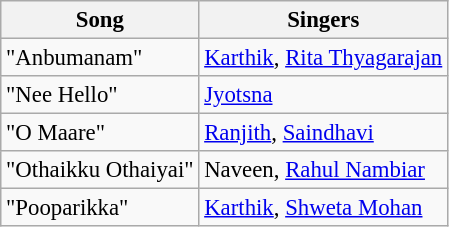<table class="wikitable" style="font-size:95%;">
<tr>
<th>Song</th>
<th>Singers</th>
</tr>
<tr>
<td>"Anbumanam"</td>
<td><a href='#'>Karthik</a>, <a href='#'>Rita Thyagarajan</a></td>
</tr>
<tr>
<td>"Nee Hello"</td>
<td><a href='#'>Jyotsna</a></td>
</tr>
<tr>
<td>"O Maare"</td>
<td><a href='#'>Ranjith</a>, <a href='#'>Saindhavi</a></td>
</tr>
<tr>
<td>"Othaikku Othaiyai"</td>
<td>Naveen, <a href='#'>Rahul Nambiar</a></td>
</tr>
<tr>
<td>"Pooparikka"</td>
<td><a href='#'>Karthik</a>, <a href='#'>Shweta Mohan</a></td>
</tr>
</table>
